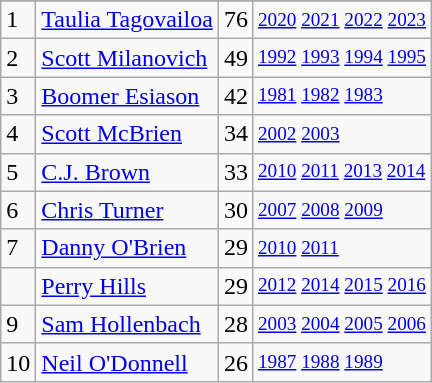<table class="wikitable">
<tr>
</tr>
<tr>
<td>1</td>
<td><a href='#'>Taulia Tagovailoa</a></td>
<td>76</td>
<td style="font-size:80%;"><a href='#'>2020</a> <a href='#'>2021</a> <a href='#'>2022</a> <a href='#'>2023</a></td>
</tr>
<tr>
<td>2</td>
<td><a href='#'>Scott Milanovich</a></td>
<td>49</td>
<td style="font-size:80%;"><a href='#'>1992</a> <a href='#'>1993</a> <a href='#'>1994</a> <a href='#'>1995</a></td>
</tr>
<tr>
<td>3</td>
<td><a href='#'>Boomer Esiason</a></td>
<td>42</td>
<td style="font-size:80%;"><a href='#'>1981</a> <a href='#'>1982</a> <a href='#'>1983</a></td>
</tr>
<tr>
<td>4</td>
<td><a href='#'>Scott McBrien</a></td>
<td>34</td>
<td style="font-size:80%;"><a href='#'>2002</a> <a href='#'>2003</a></td>
</tr>
<tr>
<td>5</td>
<td><a href='#'>C.J. Brown</a></td>
<td>33</td>
<td style="font-size:80%;"><a href='#'>2010</a> <a href='#'>2011</a> <a href='#'>2013</a> <a href='#'>2014</a></td>
</tr>
<tr>
<td>6</td>
<td><a href='#'>Chris Turner</a></td>
<td>30</td>
<td style="font-size:80%;"><a href='#'>2007</a> <a href='#'>2008</a> <a href='#'>2009</a></td>
</tr>
<tr>
<td>7</td>
<td><a href='#'>Danny O'Brien</a></td>
<td>29</td>
<td style="font-size:80%;"><a href='#'>2010</a> <a href='#'>2011</a></td>
</tr>
<tr>
<td></td>
<td><a href='#'>Perry Hills</a></td>
<td>29</td>
<td style="font-size:80%;"><a href='#'>2012</a> <a href='#'>2014</a> <a href='#'>2015</a> <a href='#'>2016</a></td>
</tr>
<tr>
<td>9</td>
<td><a href='#'>Sam Hollenbach</a></td>
<td>28</td>
<td style="font-size:80%;"><a href='#'>2003</a> <a href='#'>2004</a> <a href='#'>2005</a> <a href='#'>2006</a></td>
</tr>
<tr>
<td>10</td>
<td><a href='#'>Neil O'Donnell</a></td>
<td>26</td>
<td style="font-size:80%;"><a href='#'>1987</a> <a href='#'>1988</a> <a href='#'>1989</a></td>
</tr>
</table>
